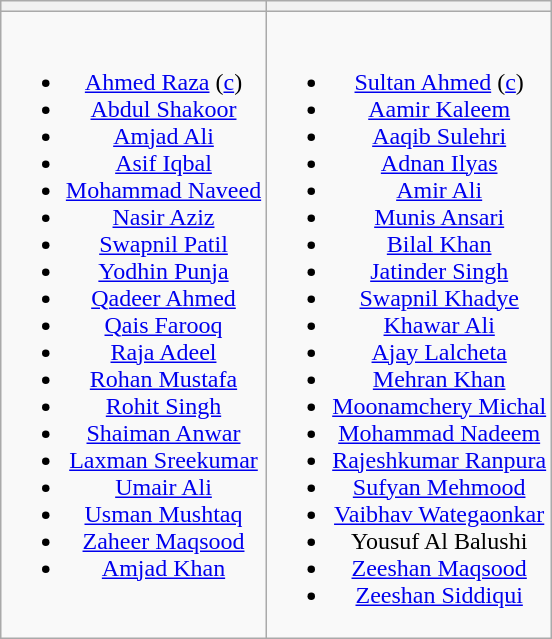<table class="wikitable" style="text-align:center; margin:0 auto">
<tr>
<th !style="width:50%"></th>
<th !style="width:50%"></th>
</tr>
<tr style="vertical-align:top">
<td><br><ul><li><a href='#'>Ahmed Raza</a> (<a href='#'>c</a>)</li><li><a href='#'>Abdul Shakoor</a></li><li><a href='#'>Amjad Ali</a></li><li><a href='#'>Asif Iqbal</a></li><li><a href='#'>Mohammad Naveed</a></li><li><a href='#'>Nasir Aziz</a></li><li><a href='#'>Swapnil Patil</a></li><li><a href='#'>Yodhin Punja</a></li><li><a href='#'>Qadeer Ahmed</a></li><li><a href='#'>Qais Farooq</a></li><li><a href='#'>Raja Adeel</a></li><li><a href='#'>Rohan Mustafa</a></li><li><a href='#'>Rohit Singh</a></li><li><a href='#'>Shaiman Anwar</a></li><li><a href='#'>Laxman Sreekumar</a></li><li><a href='#'>Umair Ali</a></li><li><a href='#'>Usman Mushtaq</a></li><li><a href='#'>Zaheer Maqsood</a></li><li><a href='#'>Amjad Khan</a></li></ul></td>
<td><br><ul><li><a href='#'>Sultan Ahmed</a> (<a href='#'>c</a>)</li><li><a href='#'>Aamir Kaleem</a></li><li><a href='#'>Aaqib Sulehri</a></li><li><a href='#'>Adnan Ilyas</a></li><li><a href='#'>Amir Ali</a></li><li><a href='#'>Munis Ansari</a></li><li><a href='#'>Bilal Khan</a></li><li><a href='#'>Jatinder Singh</a></li><li><a href='#'>Swapnil Khadye</a></li><li><a href='#'>Khawar Ali</a></li><li><a href='#'>Ajay Lalcheta</a></li><li><a href='#'>Mehran Khan</a></li><li><a href='#'>Moonamchery Michal</a></li><li><a href='#'>Mohammad Nadeem</a></li><li><a href='#'>Rajeshkumar Ranpura</a></li><li><a href='#'>Sufyan Mehmood</a></li><li><a href='#'>Vaibhav Wategaonkar</a></li><li>Yousuf Al Balushi</li><li><a href='#'>Zeeshan Maqsood</a></li><li><a href='#'>Zeeshan Siddiqui</a></li></ul></td>
</tr>
</table>
